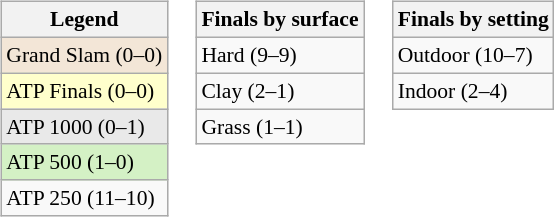<table>
<tr valign="top">
<td><br><table class="wikitable" style=font-size:90%>
<tr>
<th>Legend</th>
</tr>
<tr style="background:#f3e6d7;">
<td>Grand Slam (0–0)</td>
</tr>
<tr style="background:#ffffcc;">
<td>ATP Finals (0–0)</td>
</tr>
<tr style="background:#e9e9e9;">
<td>ATP 1000 (0–1)</td>
</tr>
<tr style="background:#d4f1c5;">
<td>ATP 500 (1–0)</td>
</tr>
<tr>
<td>ATP 250 (11–10)</td>
</tr>
</table>
</td>
<td><br><table class="wikitable" style=font-size:90%>
<tr>
<th>Finals by surface</th>
</tr>
<tr>
<td>Hard (9–9)</td>
</tr>
<tr>
<td>Clay (2–1)</td>
</tr>
<tr>
<td>Grass (1–1)</td>
</tr>
</table>
</td>
<td><br><table class="wikitable" style=font-size:90%>
<tr>
<th>Finals by setting</th>
</tr>
<tr>
<td>Outdoor (10–7)</td>
</tr>
<tr>
<td>Indoor (2–4)</td>
</tr>
</table>
</td>
</tr>
</table>
